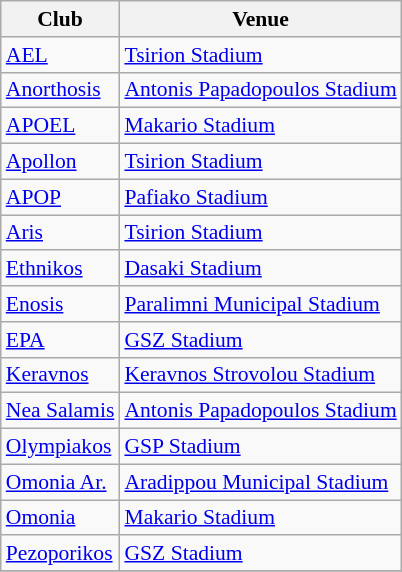<table class="wikitable" style="font-size:90%">
<tr>
<th>Club</th>
<th>Venue</th>
</tr>
<tr>
<td><a href='#'>AEL</a></td>
<td><a href='#'>Tsirion Stadium</a></td>
</tr>
<tr>
<td><a href='#'>Anorthosis</a></td>
<td><a href='#'>Antonis Papadopoulos Stadium</a></td>
</tr>
<tr>
<td><a href='#'>APOEL</a></td>
<td><a href='#'>Makario Stadium</a></td>
</tr>
<tr>
<td><a href='#'>Apollon</a></td>
<td><a href='#'>Tsirion Stadium</a></td>
</tr>
<tr>
<td><a href='#'>APOP</a></td>
<td><a href='#'>Pafiako Stadium</a></td>
</tr>
<tr>
<td><a href='#'>Aris</a></td>
<td><a href='#'>Tsirion Stadium</a></td>
</tr>
<tr>
<td><a href='#'>Ethnikos</a></td>
<td><a href='#'>Dasaki Stadium</a></td>
</tr>
<tr>
<td><a href='#'>Enosis</a></td>
<td><a href='#'>Paralimni Municipal Stadium</a></td>
</tr>
<tr>
<td><a href='#'>EPA</a></td>
<td><a href='#'>GSZ Stadium</a></td>
</tr>
<tr>
<td><a href='#'>Keravnos</a></td>
<td><a href='#'>Keravnos Strovolou Stadium</a></td>
</tr>
<tr>
<td><a href='#'>Nea Salamis</a></td>
<td><a href='#'>Antonis Papadopoulos Stadium</a></td>
</tr>
<tr>
<td><a href='#'>Olympiakos</a></td>
<td><a href='#'>GSP Stadium</a></td>
</tr>
<tr>
<td><a href='#'>Omonia Ar.</a></td>
<td><a href='#'>Aradippou Municipal Stadium</a></td>
</tr>
<tr>
<td><a href='#'>Omonia</a></td>
<td><a href='#'>Makario Stadium</a></td>
</tr>
<tr>
<td><a href='#'>Pezoporikos</a></td>
<td><a href='#'>GSZ Stadium</a></td>
</tr>
<tr>
</tr>
</table>
